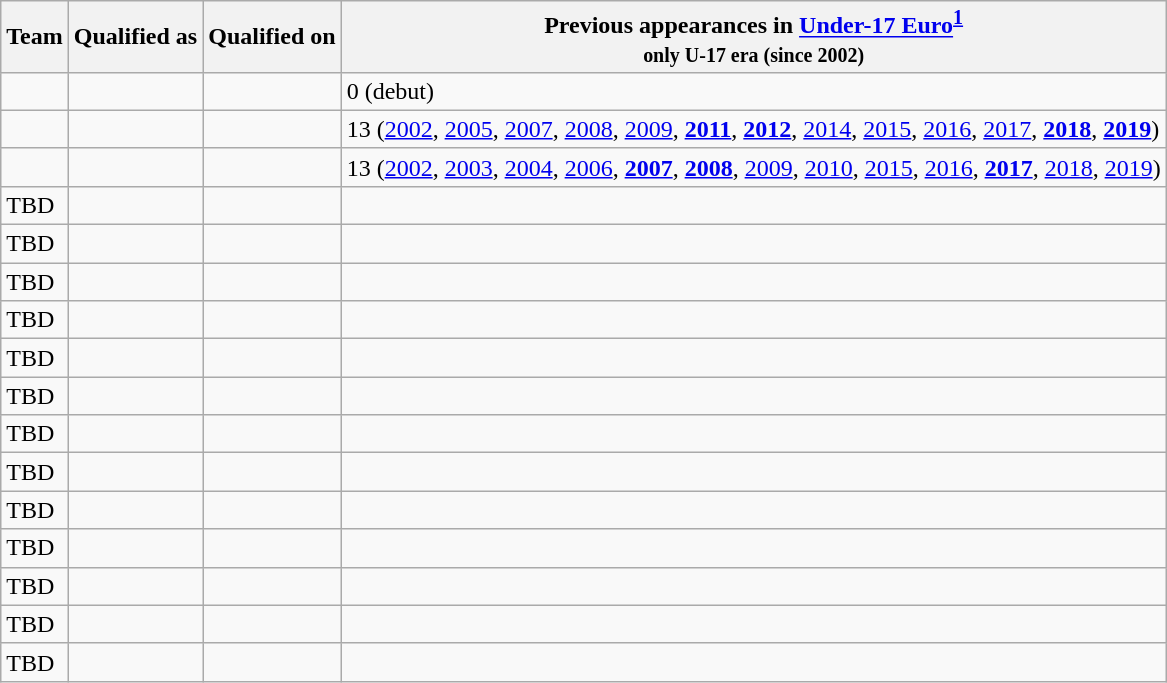<table class="wikitable sortable">
<tr>
<th>Team</th>
<th>Qualified as</th>
<th>Qualified on</th>
<th data-sort-type="number">Previous appearances in <a href='#'>Under-17 Euro</a><sup><a href='#'>1</a></sup><br><small>only U-17 era (since 2002)</small></th>
</tr>
<tr>
<td></td>
<td></td>
<td></td>
<td>0 (debut)</td>
</tr>
<tr>
<td></td>
<td></td>
<td></td>
<td>13 (<a href='#'>2002</a>, <a href='#'>2005</a>, <a href='#'>2007</a>, <a href='#'>2008</a>, <a href='#'>2009</a>, <strong><a href='#'>2011</a></strong>, <strong><a href='#'>2012</a></strong>, <a href='#'>2014</a>, <a href='#'>2015</a>, <a href='#'>2016</a>, <a href='#'>2017</a>, <strong><a href='#'>2018</a></strong>, <strong><a href='#'>2019</a></strong>)</td>
</tr>
<tr>
<td></td>
<td></td>
<td></td>
<td>13 (<a href='#'>2002</a>, <a href='#'>2003</a>, <a href='#'>2004</a>, <a href='#'>2006</a>, <strong><a href='#'>2007</a></strong>, <strong><a href='#'>2008</a></strong>, <a href='#'>2009</a>, <a href='#'>2010</a>, <a href='#'>2015</a>, <a href='#'>2016</a>, <strong><a href='#'>2017</a></strong>, <a href='#'>2018</a>, <a href='#'>2019</a>)</td>
</tr>
<tr>
<td>TBD</td>
<td></td>
<td></td>
<td></td>
</tr>
<tr>
<td>TBD</td>
<td></td>
<td></td>
<td></td>
</tr>
<tr>
<td>TBD</td>
<td></td>
<td></td>
<td></td>
</tr>
<tr>
<td>TBD</td>
<td></td>
<td></td>
<td></td>
</tr>
<tr>
<td>TBD</td>
<td></td>
<td></td>
<td></td>
</tr>
<tr>
<td>TBD</td>
<td></td>
<td></td>
<td></td>
</tr>
<tr>
<td>TBD</td>
<td></td>
<td></td>
<td></td>
</tr>
<tr>
<td>TBD</td>
<td></td>
<td></td>
<td></td>
</tr>
<tr>
<td>TBD</td>
<td></td>
<td></td>
<td></td>
</tr>
<tr>
<td>TBD</td>
<td></td>
<td></td>
<td></td>
</tr>
<tr>
<td>TBD</td>
<td></td>
<td></td>
<td></td>
</tr>
<tr>
<td>TBD</td>
<td></td>
<td></td>
<td></td>
</tr>
<tr>
<td>TBD</td>
<td></td>
<td></td>
<td></td>
</tr>
</table>
